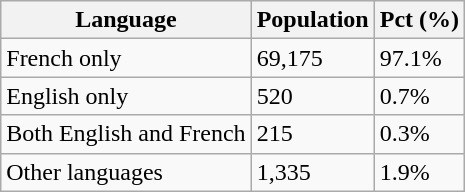<table class="wikitable">
<tr>
<th>Language</th>
<th>Population</th>
<th>Pct (%)</th>
</tr>
<tr>
<td>French only</td>
<td>69,175</td>
<td>97.1%</td>
</tr>
<tr>
<td>English only</td>
<td>520</td>
<td>0.7%</td>
</tr>
<tr>
<td>Both English and French</td>
<td>215</td>
<td>0.3%</td>
</tr>
<tr>
<td>Other languages</td>
<td>1,335</td>
<td>1.9%</td>
</tr>
</table>
